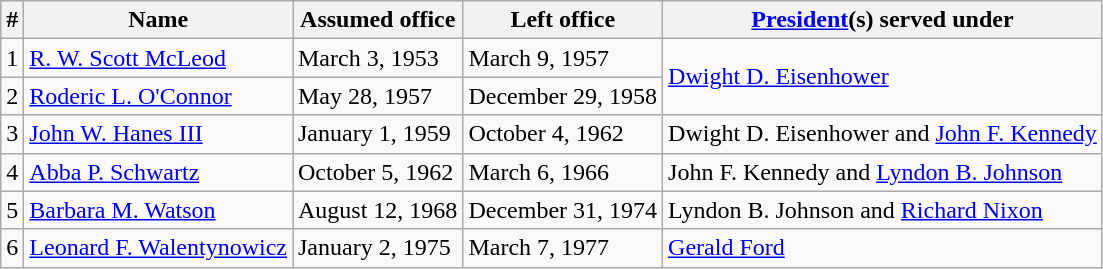<table class="wikitable">
<tr>
<th>#</th>
<th>Name</th>
<th>Assumed office</th>
<th>Left office</th>
<th><a href='#'>President</a>(s) served under</th>
</tr>
<tr>
<td>1</td>
<td><a href='#'>R. W. Scott McLeod</a></td>
<td>March 3, 1953</td>
<td>March 9, 1957</td>
<td rowspan="2"><a href='#'>Dwight D. Eisenhower</a></td>
</tr>
<tr>
<td>2</td>
<td><a href='#'>Roderic L. O'Connor</a></td>
<td>May 28, 1957</td>
<td>December 29, 1958</td>
</tr>
<tr>
<td>3</td>
<td><a href='#'>John W. Hanes III</a></td>
<td>January 1, 1959</td>
<td>October 4, 1962</td>
<td>Dwight D. Eisenhower and <a href='#'>John F. Kennedy</a></td>
</tr>
<tr>
<td>4</td>
<td><a href='#'>Abba P. Schwartz</a></td>
<td>October 5, 1962</td>
<td>March 6, 1966</td>
<td>John F. Kennedy and <a href='#'>Lyndon B. Johnson</a></td>
</tr>
<tr>
<td>5</td>
<td><a href='#'>Barbara M. Watson</a></td>
<td>August 12, 1968</td>
<td>December 31, 1974</td>
<td>Lyndon B. Johnson and <a href='#'>Richard Nixon</a></td>
</tr>
<tr>
<td>6</td>
<td><a href='#'>Leonard F. Walentynowicz</a></td>
<td>January 2, 1975</td>
<td>March 7, 1977</td>
<td><a href='#'>Gerald Ford</a></td>
</tr>
</table>
